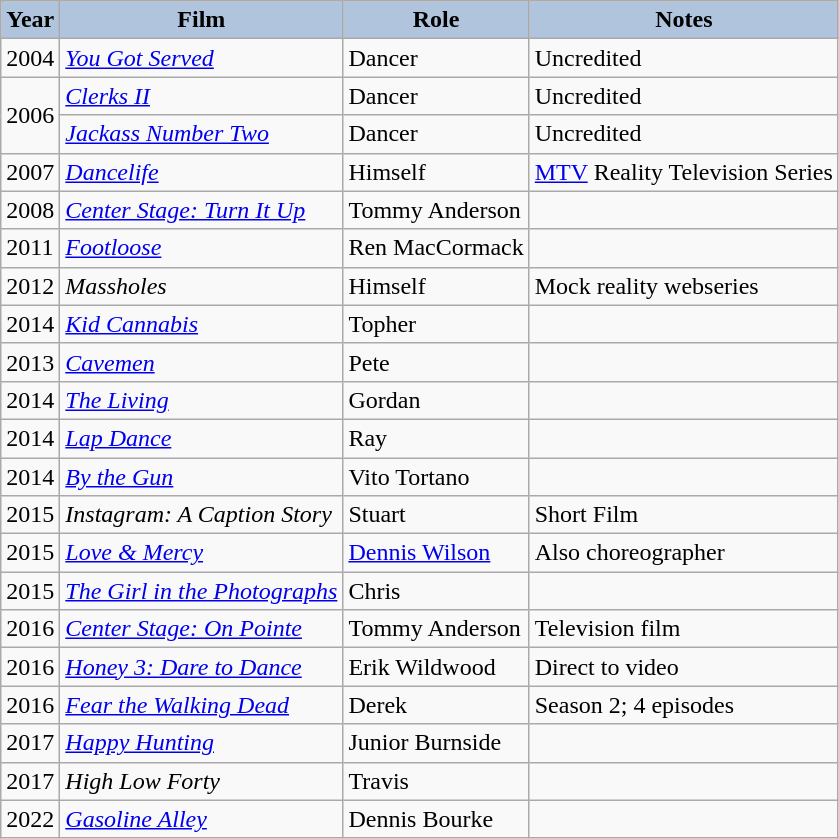<table class="wikitable" style="font-size:100%">
<tr style="text-align:center;">
<th style="background:#B0C4DE;">Year</th>
<th style="background:#B0C4DE;">Film</th>
<th style="background:#B0C4DE;">Role</th>
<th style="background:#B0C4DE;">Notes</th>
</tr>
<tr>
<td>2004</td>
<td><em><a href='#'>You Got Served</a></em></td>
<td>Dancer</td>
<td>Uncredited</td>
</tr>
<tr>
<td rowspan=2>2006</td>
<td><em><a href='#'>Clerks II</a></em></td>
<td>Dancer</td>
<td>Uncredited</td>
</tr>
<tr>
<td><em><a href='#'>Jackass Number Two</a></em></td>
<td>Dancer</td>
<td>Uncredited</td>
</tr>
<tr>
<td>2007</td>
<td><em><a href='#'>Dancelife</a></em></td>
<td>Himself</td>
<td><a href='#'>MTV</a> Reality Television Series</td>
</tr>
<tr>
<td>2008</td>
<td><em><a href='#'>Center Stage: Turn It Up</a></em></td>
<td>Tommy Anderson</td>
<td></td>
</tr>
<tr>
<td>2011</td>
<td><em><a href='#'>Footloose</a></em></td>
<td>Ren MacCormack</td>
<td></td>
</tr>
<tr>
<td>2012</td>
<td><em>Massholes</em></td>
<td>Himself</td>
<td>Mock reality webseries</td>
</tr>
<tr>
<td>2014</td>
<td><em><a href='#'>Kid Cannabis</a></em></td>
<td>Topher</td>
<td></td>
</tr>
<tr>
<td>2013</td>
<td><em><a href='#'>Cavemen</a></em></td>
<td>Pete</td>
<td></td>
</tr>
<tr>
<td>2014</td>
<td><em><a href='#'>The Living</a></em></td>
<td>Gordan</td>
<td></td>
</tr>
<tr>
<td>2014</td>
<td><em><a href='#'>Lap Dance</a></em></td>
<td>Ray</td>
<td></td>
</tr>
<tr>
<td>2014</td>
<td><em><a href='#'>By the Gun</a></em></td>
<td>Vito Tortano</td>
<td></td>
</tr>
<tr>
<td>2015</td>
<td><em>Instagram: A Caption Story</em></td>
<td>Stuart</td>
<td>Short Film</td>
</tr>
<tr>
<td>2015</td>
<td><a href='#'><em>Love & Mercy</em></a></td>
<td><a href='#'>Dennis Wilson</a></td>
<td>Also choreographer</td>
</tr>
<tr>
<td>2015</td>
<td><em><a href='#'>The Girl in the Photographs</a></em></td>
<td>Chris</td>
<td></td>
</tr>
<tr>
<td>2016</td>
<td><em><a href='#'>Center Stage: On Pointe</a></em></td>
<td>Tommy Anderson</td>
<td>Television film</td>
</tr>
<tr>
<td>2016</td>
<td><em><a href='#'>Honey 3: Dare to Dance</a></em></td>
<td>Erik Wildwood</td>
<td>Direct to video</td>
</tr>
<tr>
<td>2016</td>
<td><em><a href='#'>Fear the Walking Dead</a></em></td>
<td>Derek</td>
<td>Season 2; 4 episodes</td>
</tr>
<tr>
<td>2017</td>
<td><em><a href='#'>Happy Hunting</a></em></td>
<td>Junior Burnside</td>
<td></td>
</tr>
<tr>
<td>2017</td>
<td><em>High Low Forty</em></td>
<td>Travis</td>
<td></td>
</tr>
<tr>
<td>2022</td>
<td><em><a href='#'>Gasoline Alley</a></em></td>
<td>Dennis Bourke</td>
<td></td>
</tr>
</table>
